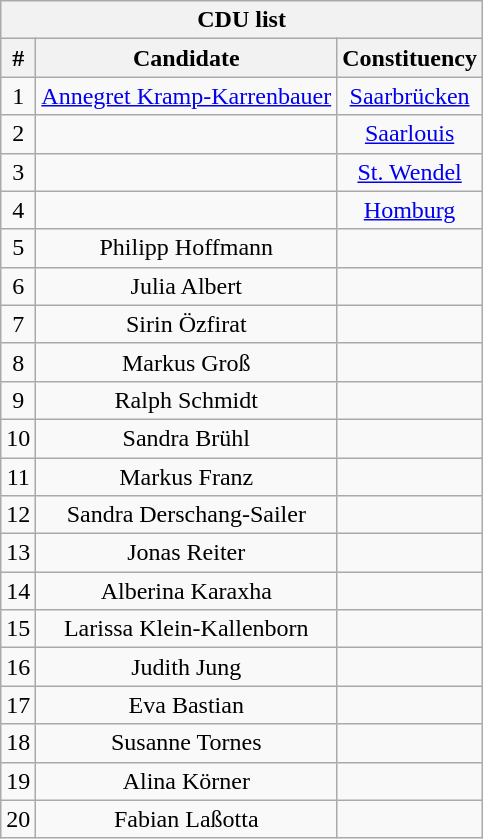<table class="wikitable mw-collapsible mw-collapsed" style="text-align:center">
<tr>
<th colspan=3>CDU list</th>
</tr>
<tr>
<th>#</th>
<th>Candidate</th>
<th>Constituency</th>
</tr>
<tr>
<td>1</td>
<td><a href='#'>Annegret Kramp-Karrenbauer</a></td>
<td><a href='#'>Saarbrücken</a></td>
</tr>
<tr>
<td>2</td>
<td></td>
<td><a href='#'>Saarlouis</a></td>
</tr>
<tr>
<td>3</td>
<td></td>
<td><a href='#'>St. Wendel</a></td>
</tr>
<tr>
<td>4</td>
<td></td>
<td><a href='#'>Homburg</a></td>
</tr>
<tr>
<td>5</td>
<td>Philipp Hoffmann</td>
<td></td>
</tr>
<tr>
<td>6</td>
<td>Julia Albert</td>
<td></td>
</tr>
<tr>
<td>7</td>
<td>Sirin Özfirat</td>
<td></td>
</tr>
<tr>
<td>8</td>
<td>Markus Groß</td>
<td></td>
</tr>
<tr>
<td>9</td>
<td>Ralph Schmidt</td>
<td></td>
</tr>
<tr>
<td>10</td>
<td>Sandra Brühl</td>
<td></td>
</tr>
<tr>
<td>11</td>
<td>Markus Franz</td>
<td></td>
</tr>
<tr>
<td>12</td>
<td>Sandra Derschang-Sailer</td>
<td></td>
</tr>
<tr>
<td>13</td>
<td>Jonas Reiter</td>
<td></td>
</tr>
<tr>
<td>14</td>
<td>Alberina Karaxha</td>
<td></td>
</tr>
<tr>
<td>15</td>
<td>Larissa Klein-Kallenborn</td>
<td></td>
</tr>
<tr>
<td>16</td>
<td>Judith Jung</td>
<td></td>
</tr>
<tr>
<td>17</td>
<td>Eva Bastian</td>
<td></td>
</tr>
<tr>
<td>18</td>
<td>Susanne Tornes</td>
<td></td>
</tr>
<tr>
<td>19</td>
<td>Alina Körner</td>
<td></td>
</tr>
<tr>
<td>20</td>
<td>Fabian Laßotta</td>
</tr>
</table>
